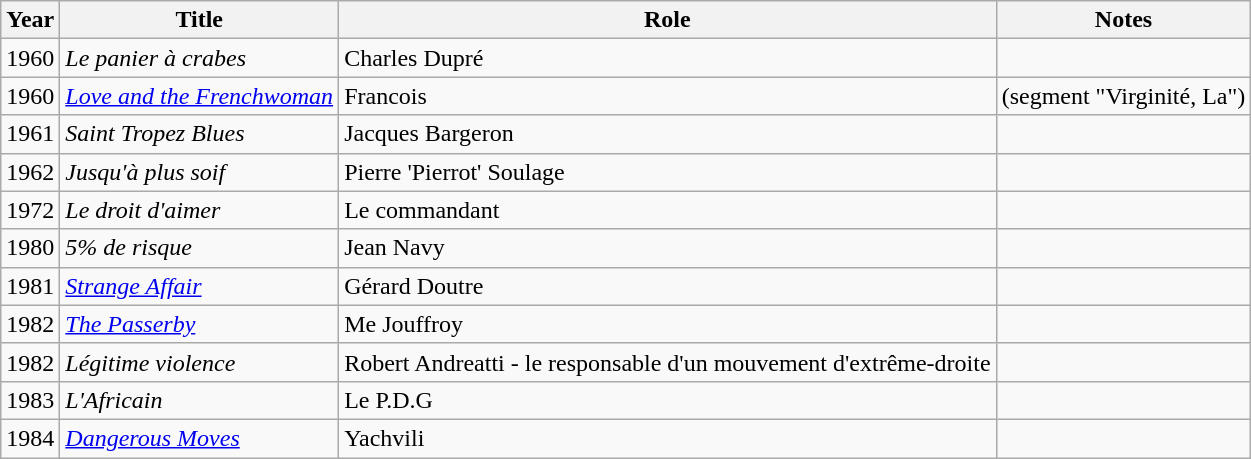<table class="wikitable">
<tr>
<th>Year</th>
<th>Title</th>
<th>Role</th>
<th>Notes</th>
</tr>
<tr>
<td>1960</td>
<td><em>Le panier à crabes</em></td>
<td>Charles Dupré</td>
<td></td>
</tr>
<tr>
<td>1960</td>
<td><em><a href='#'>Love and the Frenchwoman</a></em></td>
<td>Francois</td>
<td>(segment "Virginité, La")</td>
</tr>
<tr>
<td>1961</td>
<td><em>Saint Tropez Blues</em></td>
<td>Jacques Bargeron</td>
<td></td>
</tr>
<tr>
<td>1962</td>
<td><em>Jusqu'à plus soif</em></td>
<td>Pierre 'Pierrot' Soulage</td>
<td></td>
</tr>
<tr>
<td>1972</td>
<td><em>Le droit d'aimer</em></td>
<td>Le commandant</td>
<td></td>
</tr>
<tr>
<td>1980</td>
<td><em>5% de risque</em></td>
<td>Jean Navy</td>
<td></td>
</tr>
<tr>
<td>1981</td>
<td><em><a href='#'>Strange Affair</a></em></td>
<td>Gérard Doutre</td>
<td></td>
</tr>
<tr>
<td>1982</td>
<td><em><a href='#'>The Passerby</a></em></td>
<td>Me Jouffroy</td>
<td></td>
</tr>
<tr>
<td>1982</td>
<td><em>Légitime violence</em></td>
<td>Robert Andreatti - le responsable d'un mouvement d'extrême-droite</td>
<td></td>
</tr>
<tr>
<td>1983</td>
<td><em>L'Africain</em></td>
<td>Le P.D.G</td>
<td></td>
</tr>
<tr>
<td>1984</td>
<td><em><a href='#'>Dangerous Moves</a></em></td>
<td>Yachvili</td>
<td></td>
</tr>
</table>
